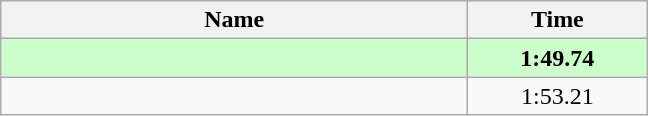<table class="wikitable" style="text-align:center;">
<tr>
<th style="width:19em">Name</th>
<th style="width:7em">Time</th>
</tr>
<tr bgcolor=ccffcc>
<td align=left><strong></strong></td>
<td><strong>1:49.74</strong></td>
</tr>
<tr>
<td align=left></td>
<td>1:53.21</td>
</tr>
</table>
